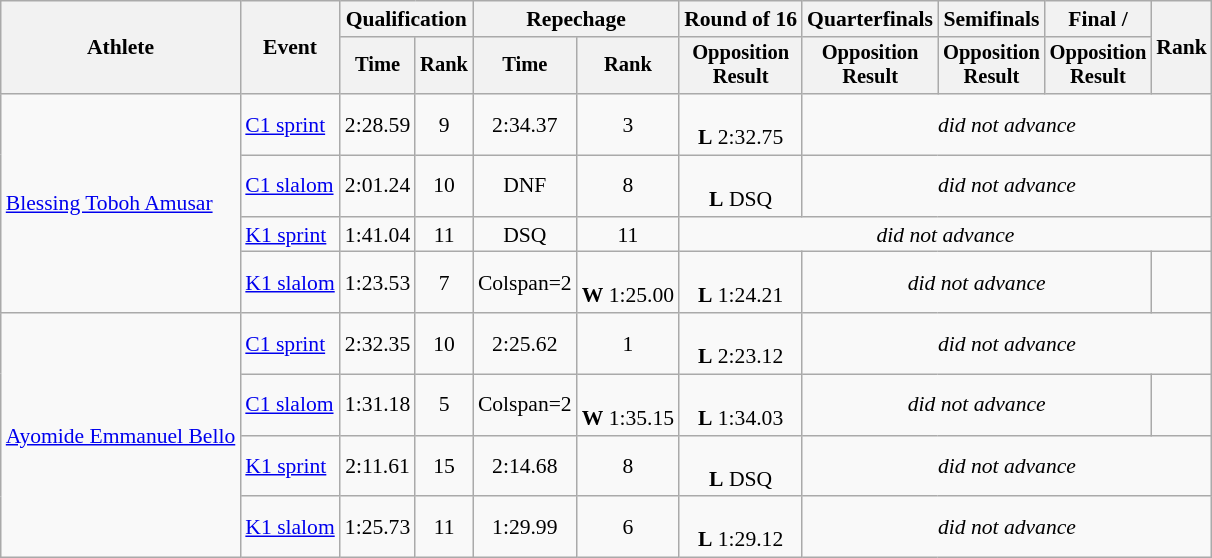<table class="wikitable" style="font-size:90%">
<tr>
<th rowspan=2>Athlete</th>
<th rowspan=2>Event</th>
<th colspan=2>Qualification</th>
<th colspan=2>Repechage</th>
<th>Round of 16</th>
<th>Quarterfinals</th>
<th>Semifinals</th>
<th>Final / </th>
<th rowspan=2>Rank</th>
</tr>
<tr style="font-size:95%">
<th>Time</th>
<th>Rank</th>
<th>Time</th>
<th>Rank</th>
<th>Opposition <br>Result</th>
<th>Opposition <br>Result</th>
<th>Opposition <br>Result</th>
<th>Opposition <br>Result</th>
</tr>
<tr align="center">
<td align="left" rowspan=4><a href='#'>Blessing Toboh Amusar</a></td>
<td align="left"><a href='#'>C1 sprint</a></td>
<td>2:28.59</td>
<td>9</td>
<td>2:34.37</td>
<td>3</td>
<td><br><strong>L</strong> 2:32.75</td>
<td Colspan=4><em>did not advance</em></td>
</tr>
<tr align=center>
<td align="left"><a href='#'>C1 slalom</a></td>
<td>2:01.24</td>
<td>10</td>
<td>DNF</td>
<td>8</td>
<td><br><strong>L</strong> DSQ</td>
<td Colspan=5><em>did not advance</em></td>
</tr>
<tr align="center">
<td align="left"><a href='#'>K1 sprint</a></td>
<td>1:41.04</td>
<td>11</td>
<td>DSQ</td>
<td>11</td>
<td Colspan=5><em>did not advance</em></td>
</tr>
<tr align=center>
<td align="left"><a href='#'>K1 slalom</a></td>
<td>1:23.53</td>
<td>7</td>
<td>Colspan=2 </td>
<td><br><strong>W</strong> 1:25.00</td>
<td><br><strong>L</strong> 1:24.21</td>
<td Colspan=3><em>did not advance</em></td>
</tr>
<tr align=center>
<td align="left" rowspan=4><a href='#'>Ayomide Emmanuel Bello</a></td>
<td align="left"><a href='#'>C1 sprint</a></td>
<td>2:32.35</td>
<td>10</td>
<td>2:25.62</td>
<td>1</td>
<td><br><strong>L</strong> 2:23.12</td>
<td Colspan=4><em>did not advance</em></td>
</tr>
<tr align=center>
<td align="left"><a href='#'>C1 slalom</a></td>
<td>1:31.18</td>
<td>5</td>
<td>Colspan=2 </td>
<td><br><strong>W</strong> 1:35.15</td>
<td><br><strong>L</strong> 1:34.03</td>
<td Colspan=3><em>did not advance</em></td>
</tr>
<tr align="center">
<td align="left"><a href='#'>K1 sprint</a></td>
<td>2:11.61</td>
<td>15</td>
<td>2:14.68</td>
<td>8</td>
<td><br><strong>L</strong> DSQ</td>
<td Colspan=4><em>did not advance</em></td>
</tr>
<tr align=center>
<td align="left"><a href='#'>K1 slalom</a></td>
<td>1:25.73</td>
<td>11</td>
<td>1:29.99</td>
<td>6</td>
<td><br><strong>L</strong> 1:29.12</td>
<td Colspan=4><em>did not advance</em></td>
</tr>
</table>
